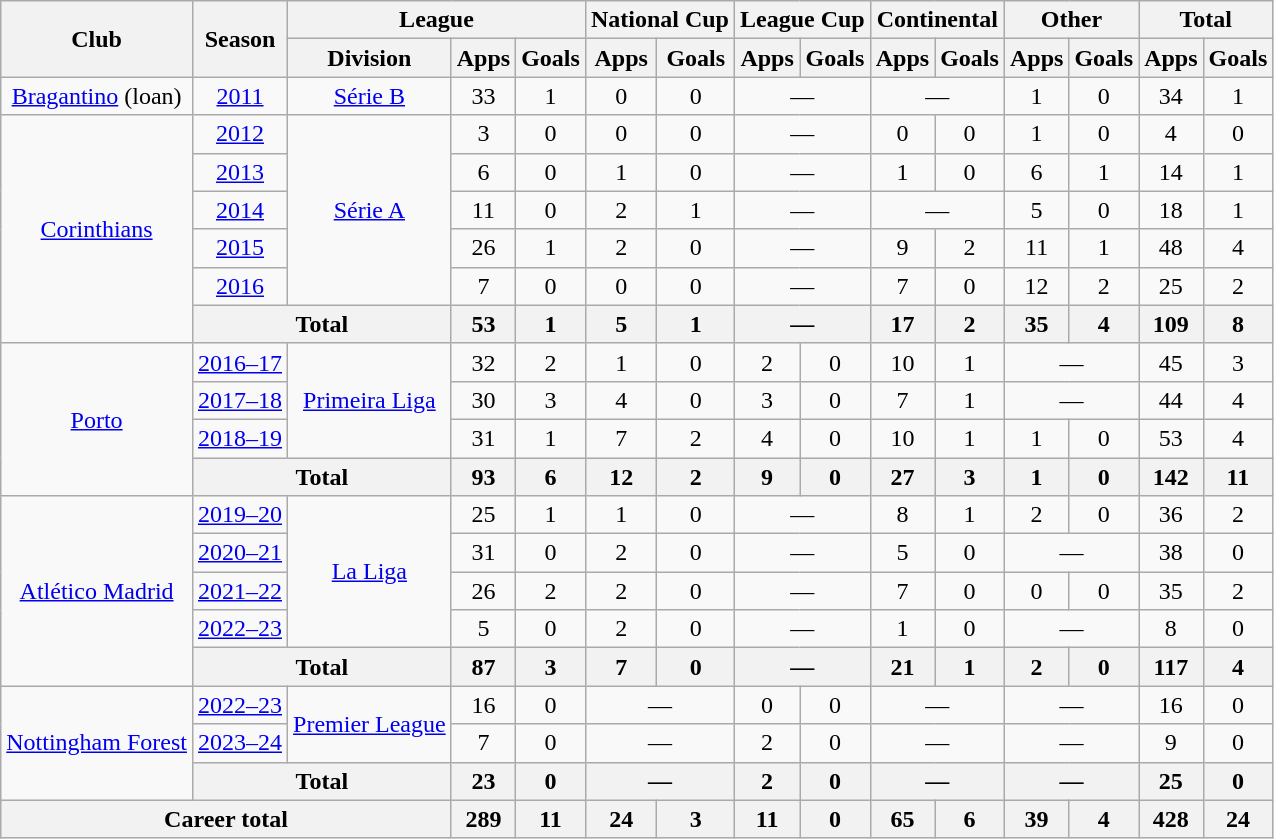<table class="wikitable" style="text-align: center;">
<tr>
<th rowspan="2">Club</th>
<th rowspan="2">Season</th>
<th colspan="3">League</th>
<th colspan="2">National Cup</th>
<th colspan="2">League Cup</th>
<th colspan="2">Continental</th>
<th colspan="2">Other</th>
<th colspan="2">Total</th>
</tr>
<tr>
<th>Division</th>
<th>Apps</th>
<th>Goals</th>
<th>Apps</th>
<th>Goals</th>
<th>Apps</th>
<th>Goals</th>
<th>Apps</th>
<th>Goals</th>
<th>Apps</th>
<th>Goals</th>
<th>Apps</th>
<th>Goals</th>
</tr>
<tr>
<td><a href='#'>Bragantino</a> (loan)</td>
<td><a href='#'>2011</a></td>
<td><a href='#'>Série B</a></td>
<td>33</td>
<td>1</td>
<td>0</td>
<td>0</td>
<td colspan="2">—</td>
<td colspan="2">—</td>
<td>1</td>
<td>0</td>
<td>34</td>
<td>1</td>
</tr>
<tr>
<td rowspan="6"><a href='#'>Corinthians</a></td>
<td><a href='#'>2012</a></td>
<td rowspan="5"><a href='#'>Série A</a></td>
<td>3</td>
<td>0</td>
<td>0</td>
<td>0</td>
<td colspan="2">—</td>
<td>0</td>
<td>0</td>
<td>1</td>
<td>0</td>
<td>4</td>
<td>0</td>
</tr>
<tr>
<td><a href='#'>2013</a></td>
<td>6</td>
<td>0</td>
<td>1</td>
<td>0</td>
<td colspan="2">—</td>
<td>1</td>
<td>0</td>
<td>6</td>
<td>1</td>
<td>14</td>
<td>1</td>
</tr>
<tr>
<td><a href='#'>2014</a></td>
<td>11</td>
<td>0</td>
<td>2</td>
<td>1</td>
<td colspan="2">—</td>
<td colspan="2">—</td>
<td>5</td>
<td>0</td>
<td>18</td>
<td>1</td>
</tr>
<tr>
<td><a href='#'>2015</a></td>
<td>26</td>
<td>1</td>
<td>2</td>
<td>0</td>
<td colspan="2">—</td>
<td>9</td>
<td>2</td>
<td>11</td>
<td>1</td>
<td>48</td>
<td>4</td>
</tr>
<tr>
<td><a href='#'>2016</a></td>
<td>7</td>
<td>0</td>
<td>0</td>
<td>0</td>
<td colspan="2">—</td>
<td>7</td>
<td>0</td>
<td>12</td>
<td>2</td>
<td>25</td>
<td>2</td>
</tr>
<tr>
<th colspan="2">Total</th>
<th>53</th>
<th>1</th>
<th>5</th>
<th>1</th>
<th colspan="2">—</th>
<th>17</th>
<th>2</th>
<th>35</th>
<th>4</th>
<th>109</th>
<th>8</th>
</tr>
<tr>
<td rowspan="4"><a href='#'>Porto</a></td>
<td><a href='#'>2016–17</a></td>
<td rowspan="3"><a href='#'>Primeira Liga</a></td>
<td>32</td>
<td>2</td>
<td>1</td>
<td>0</td>
<td>2</td>
<td>0</td>
<td>10</td>
<td>1</td>
<td colspan="2">—</td>
<td>45</td>
<td>3</td>
</tr>
<tr>
<td><a href='#'>2017–18</a></td>
<td>30</td>
<td>3</td>
<td>4</td>
<td>0</td>
<td>3</td>
<td>0</td>
<td>7</td>
<td>1</td>
<td colspan="2">—</td>
<td>44</td>
<td>4</td>
</tr>
<tr>
<td><a href='#'>2018–19</a></td>
<td>31</td>
<td>1</td>
<td>7</td>
<td>2</td>
<td>4</td>
<td>0</td>
<td>10</td>
<td>1</td>
<td>1</td>
<td>0</td>
<td>53</td>
<td>4</td>
</tr>
<tr>
<th colspan="2">Total</th>
<th>93</th>
<th>6</th>
<th>12</th>
<th>2</th>
<th>9</th>
<th>0</th>
<th>27</th>
<th>3</th>
<th>1</th>
<th>0</th>
<th>142</th>
<th>11</th>
</tr>
<tr>
<td rowspan="5"><a href='#'>Atlético Madrid</a></td>
<td><a href='#'>2019–20</a></td>
<td rowspan="4"><a href='#'>La Liga</a></td>
<td>25</td>
<td>1</td>
<td>1</td>
<td>0</td>
<td colspan="2">—</td>
<td>8</td>
<td>1</td>
<td>2</td>
<td>0</td>
<td>36</td>
<td>2</td>
</tr>
<tr>
<td><a href='#'>2020–21</a></td>
<td>31</td>
<td>0</td>
<td>2</td>
<td>0</td>
<td colspan="2">—</td>
<td>5</td>
<td>0</td>
<td colspan="2">—</td>
<td>38</td>
<td>0</td>
</tr>
<tr>
<td><a href='#'>2021–22</a></td>
<td>26</td>
<td>2</td>
<td>2</td>
<td>0</td>
<td colspan="2">—</td>
<td>7</td>
<td>0</td>
<td>0</td>
<td>0</td>
<td>35</td>
<td>2</td>
</tr>
<tr>
<td><a href='#'>2022–23</a></td>
<td>5</td>
<td>0</td>
<td>2</td>
<td>0</td>
<td colspan="2">—</td>
<td>1</td>
<td>0</td>
<td colspan="2">—</td>
<td>8</td>
<td>0</td>
</tr>
<tr>
<th colspan="2">Total</th>
<th>87</th>
<th>3</th>
<th>7</th>
<th>0</th>
<th colspan="2">—</th>
<th>21</th>
<th>1</th>
<th>2</th>
<th>0</th>
<th>117</th>
<th>4</th>
</tr>
<tr>
<td rowspan="3"><a href='#'>Nottingham Forest</a></td>
<td><a href='#'>2022–23</a></td>
<td rowspan="2"><a href='#'>Premier League</a></td>
<td>16</td>
<td>0</td>
<td colspan="2">—</td>
<td>0</td>
<td>0</td>
<td colspan="2">—</td>
<td colspan="2">—</td>
<td>16</td>
<td>0</td>
</tr>
<tr>
<td><a href='#'>2023–24</a></td>
<td>7</td>
<td>0</td>
<td colspan="2">—</td>
<td>2</td>
<td>0</td>
<td colspan="2">—</td>
<td colspan="2">—</td>
<td>9</td>
<td>0</td>
</tr>
<tr>
<th colspan="2">Total</th>
<th>23</th>
<th>0</th>
<th colspan="2">—</th>
<th>2</th>
<th>0</th>
<th colspan="2">—</th>
<th colspan="2">—</th>
<th>25</th>
<th>0</th>
</tr>
<tr>
<th colspan="3">Career total</th>
<th>289</th>
<th>11</th>
<th>24</th>
<th>3</th>
<th>11</th>
<th>0</th>
<th>65</th>
<th>6</th>
<th>39</th>
<th>4</th>
<th>428</th>
<th>24</th>
</tr>
</table>
